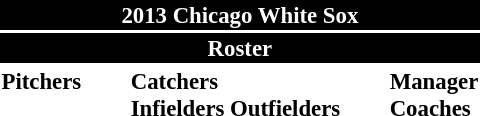<table class="toccolours" style="font-size: 95%;">
<tr>
<th colspan="10" style="background:black; color:#fff; text-align:center;">2013 Chicago White Sox</th>
</tr>
<tr>
<td colspan="10" style="background:black; color:white; text-align:center;"><strong>Roster</strong></td>
</tr>
<tr>
<td valign="top"><strong>Pitchers</strong><br>





















</td>
<td style="width:25px;"></td>
<td valign="top"><strong>Catchers</strong><br>




<strong>Infielders</strong>











<strong>Outfielders</strong>







</td>
<td style="width:25px;"></td>
<td valign="top"><strong>Manager</strong><br>
<strong>Coaches</strong>
 
 
 
 
 
 
 
 </td>
</tr>
</table>
